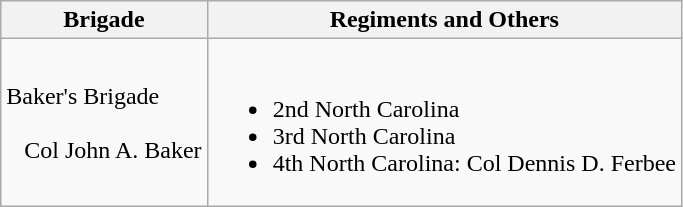<table class="wikitable">
<tr>
<th><strong>Brigade</strong></th>
<th><strong>Regiments and Others</strong></th>
</tr>
<tr>
<td>Baker's Brigade<br><br>  
Col John A. Baker</td>
<td><br><ul><li>2nd North Carolina</li><li>3rd North Carolina</li><li>4th North Carolina: Col Dennis D. Ferbee</li></ul></td>
</tr>
</table>
